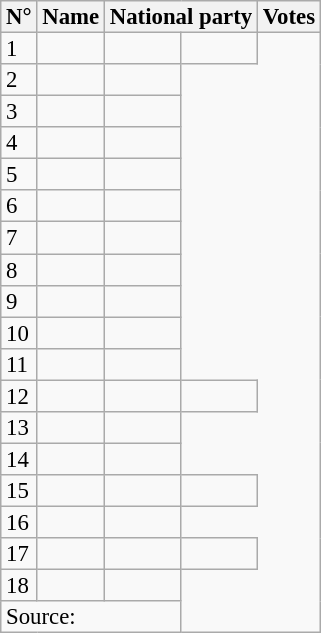<table class="wikitable sortable" style="font-size:95%;line-height:14px;">
<tr>
<th>N°</th>
<th>Name</th>
<th colspan="2">National party</th>
<th>Votes</th>
</tr>
<tr>
<td>1</td>
<td></td>
<td></td>
<td></td>
</tr>
<tr>
<td>2</td>
<td></td>
<td></td>
</tr>
<tr>
<td>3</td>
<td></td>
<td></td>
</tr>
<tr>
<td>4</td>
<td></td>
<td></td>
</tr>
<tr>
<td>5</td>
<td></td>
<td></td>
</tr>
<tr>
<td>6</td>
<td></td>
<td></td>
</tr>
<tr>
<td>7</td>
<td></td>
<td></td>
</tr>
<tr>
<td>8</td>
<td></td>
<td></td>
</tr>
<tr>
<td>9</td>
<td></td>
<td></td>
</tr>
<tr>
<td>10</td>
<td></td>
<td></td>
</tr>
<tr>
<td>11</td>
<td></td>
<td></td>
</tr>
<tr>
<td>12</td>
<td><em></em></td>
<td></td>
<td></td>
</tr>
<tr>
<td>13</td>
<td></td>
<td></td>
</tr>
<tr>
<td>14</td>
<td></td>
<td></td>
</tr>
<tr>
<td>15</td>
<td><em></em></td>
<td></td>
<td></td>
</tr>
<tr>
<td>16</td>
<td></td>
<td></td>
</tr>
<tr>
<td>17</td>
<td></td>
<td></td>
<td></td>
</tr>
<tr>
<td>18</td>
<td></td>
<td></td>
</tr>
<tr>
<td colspan="3">Source: </td>
</tr>
</table>
